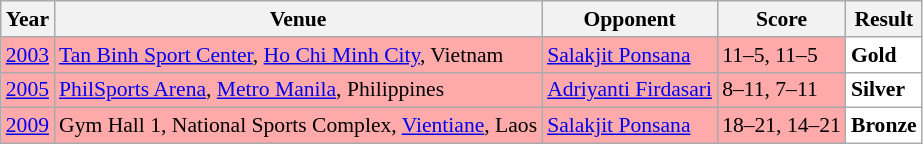<table class="sortable wikitable" style="font-size: 90%;">
<tr>
<th>Year</th>
<th>Venue</th>
<th>Opponent</th>
<th>Score</th>
<th>Result</th>
</tr>
<tr style="background:#FFAAAA">
<td align="center"><a href='#'>2003</a></td>
<td align="left"><a href='#'>Tan Binh Sport Center</a>, <a href='#'>Ho Chi Minh City</a>, Vietnam</td>
<td align="left"> <a href='#'>Salakjit Ponsana</a></td>
<td align="left">11–5, 11–5</td>
<td style="text-align:left; background:white"> <strong>Gold</strong></td>
</tr>
<tr style="background:#FFAAAA">
<td align="center"><a href='#'>2005</a></td>
<td align="left"><a href='#'>PhilSports Arena</a>, <a href='#'>Metro Manila</a>, Philippines</td>
<td align="left"> <a href='#'>Adriyanti Firdasari</a></td>
<td align="left">8–11, 7–11</td>
<td style="text-align:left; background:white"> <strong>Silver</strong></td>
</tr>
<tr style="background:#FFAAAA">
<td align="center"><a href='#'>2009</a></td>
<td align="left">Gym Hall 1, National Sports Complex, <a href='#'>Vientiane</a>, Laos</td>
<td align="left"> <a href='#'>Salakjit Ponsana</a></td>
<td align="left">18–21, 14–21</td>
<td style="text-align:left; background:white"> <strong>Bronze</strong></td>
</tr>
</table>
